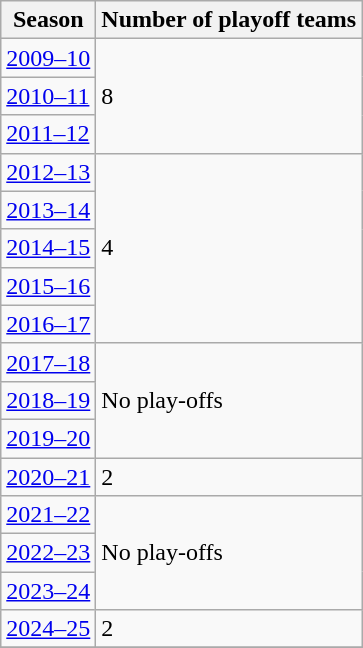<table class="wikitable">
<tr>
<th>Season</th>
<th>Number of playoff teams</th>
</tr>
<tr>
<td><a href='#'>2009–10</a></td>
<td rowspan="3">8</td>
</tr>
<tr>
<td><a href='#'>2010–11</a></td>
</tr>
<tr>
<td><a href='#'>2011–12</a></td>
</tr>
<tr>
<td><a href='#'>2012–13</a></td>
<td rowspan="5">4</td>
</tr>
<tr>
<td><a href='#'>2013–14</a></td>
</tr>
<tr>
<td><a href='#'>2014–15</a></td>
</tr>
<tr>
<td><a href='#'>2015–16</a></td>
</tr>
<tr>
<td><a href='#'>2016–17</a></td>
</tr>
<tr>
<td><a href='#'>2017–18</a></td>
<td rowspan="3">No play-offs</td>
</tr>
<tr>
<td><a href='#'>2018–19</a></td>
</tr>
<tr>
<td><a href='#'>2019–20</a></td>
</tr>
<tr>
<td><a href='#'>2020–21</a></td>
<td>2</td>
</tr>
<tr>
<td><a href='#'>2021–22</a></td>
<td rowspan="3">No play-offs</td>
</tr>
<tr>
<td><a href='#'>2022–23</a></td>
</tr>
<tr>
<td><a href='#'>2023–24</a></td>
</tr>
<tr>
<td><a href='#'>2024–25</a></td>
<td>2</td>
</tr>
<tr>
</tr>
</table>
